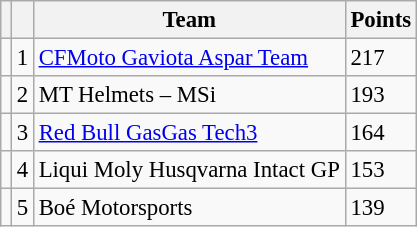<table class="wikitable" style="font-size: 95%;">
<tr>
<th></th>
<th></th>
<th>Team</th>
<th>Points</th>
</tr>
<tr>
<td></td>
<td align=center>1</td>
<td> <a href='#'>CFMoto Gaviota Aspar Team</a></td>
<td align=left>217</td>
</tr>
<tr>
<td></td>
<td align=center>2</td>
<td> MT Helmets – MSi</td>
<td align=left>193</td>
</tr>
<tr>
<td></td>
<td align=center>3</td>
<td> <a href='#'>Red Bull GasGas Tech3</a></td>
<td align=left>164</td>
</tr>
<tr>
<td></td>
<td align=center>4</td>
<td> Liqui Moly Husqvarna Intact GP</td>
<td align=left>153</td>
</tr>
<tr>
<td></td>
<td align=center>5</td>
<td> Boé Motorsports</td>
<td align=left>139</td>
</tr>
</table>
